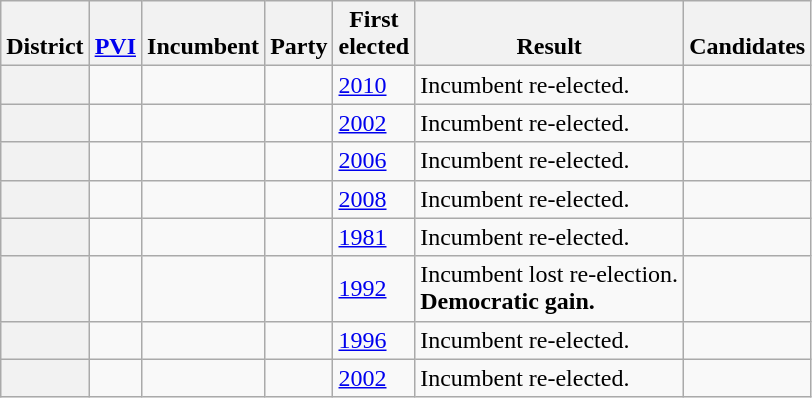<table class="wikitable sortable">
<tr valign=bottom>
<th>District</th>
<th><a href='#'>PVI</a></th>
<th>Incumbent</th>
<th>Party</th>
<th>First<br>elected</th>
<th>Result</th>
<th>Candidates</th>
</tr>
<tr>
<th></th>
<td></td>
<td></td>
<td></td>
<td><a href='#'>2010</a></td>
<td>Incumbent re-elected.</td>
<td nowrap></td>
</tr>
<tr>
<th></th>
<td></td>
<td></td>
<td></td>
<td><a href='#'>2002</a></td>
<td>Incumbent re-elected.</td>
<td nowrap></td>
</tr>
<tr>
<th></th>
<td></td>
<td></td>
<td></td>
<td><a href='#'>2006</a></td>
<td>Incumbent re-elected.</td>
<td nowrap></td>
</tr>
<tr>
<th></th>
<td></td>
<td></td>
<td></td>
<td><a href='#'>2008 </a></td>
<td>Incumbent re-elected.</td>
<td nowrap></td>
</tr>
<tr>
<th></th>
<td></td>
<td></td>
<td></td>
<td><a href='#'>1981 </a></td>
<td>Incumbent re-elected.</td>
<td nowrap></td>
</tr>
<tr>
<th></th>
<td></td>
<td></td>
<td></td>
<td><a href='#'>1992</a></td>
<td>Incumbent lost re-election.<br><strong>Democratic gain.</strong></td>
<td nowrap></td>
</tr>
<tr>
<th></th>
<td></td>
<td></td>
<td></td>
<td><a href='#'>1996</a></td>
<td>Incumbent re-elected.</td>
<td nowrap></td>
</tr>
<tr>
<th></th>
<td></td>
<td></td>
<td></td>
<td><a href='#'>2002</a></td>
<td>Incumbent re-elected.</td>
<td nowrap></td>
</tr>
</table>
